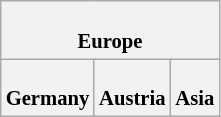<table class="wikitable plainrowheaders" style="background:#fff; font-size:86%; line-height:16px; border:grey solid 1px; border-collapse:collapse;">
<tr>
<th colspan="6"><br>Europe
</th>
</tr>
<tr>
<th colspan=2><br>Germany
</th>
<th colspan=2><br>Austria
</th>
<th colspan=2><br>Asia
</th>
</tr>
</table>
